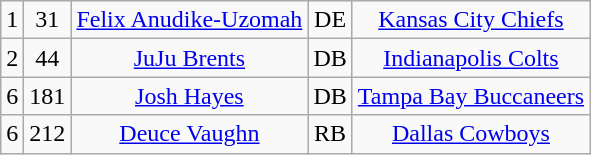<table class="wikitable" style="text-align:center">
<tr>
<td>1</td>
<td>31</td>
<td><a href='#'>Felix Anudike-Uzomah</a></td>
<td>DE</td>
<td><a href='#'>Kansas City Chiefs</a></td>
</tr>
<tr>
<td>2</td>
<td>44</td>
<td><a href='#'>JuJu Brents</a></td>
<td>DB</td>
<td><a href='#'>Indianapolis Colts</a></td>
</tr>
<tr>
<td>6</td>
<td>181</td>
<td><a href='#'>Josh Hayes</a></td>
<td>DB</td>
<td><a href='#'>Tampa Bay Buccaneers</a></td>
</tr>
<tr>
<td>6</td>
<td>212</td>
<td><a href='#'>Deuce Vaughn</a></td>
<td>RB</td>
<td><a href='#'>Dallas Cowboys</a></td>
</tr>
</table>
